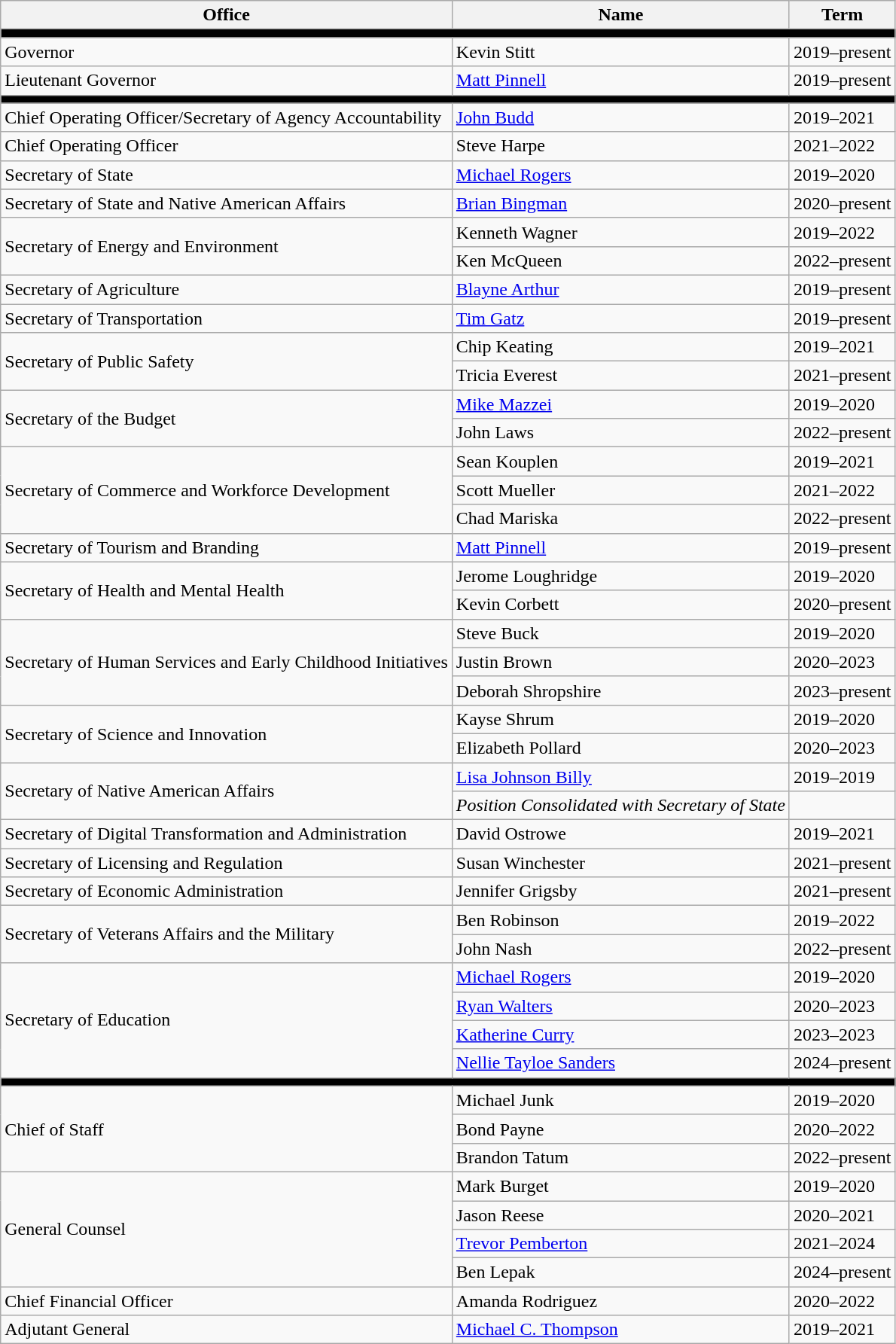<table class="wikitable">
<tr>
<th>Office</th>
<th>Name</th>
<th>Term</th>
</tr>
<tr>
<th style="background:#000;" colspan="3"></th>
</tr>
<tr>
<td>Governor</td>
<td>Kevin Stitt</td>
<td>2019–present</td>
</tr>
<tr>
<td>Lieutenant Governor</td>
<td><a href='#'>Matt Pinnell</a></td>
<td>2019–present</td>
</tr>
<tr>
<th style="background:#000;" colspan="3"></th>
</tr>
<tr>
<td>Chief Operating Officer/Secretary of Agency Accountability</td>
<td><a href='#'>John Budd</a></td>
<td>2019–2021</td>
</tr>
<tr>
<td>Chief Operating Officer</td>
<td>Steve Harpe</td>
<td>2021–2022</td>
</tr>
<tr>
<td>Secretary of State</td>
<td><a href='#'>Michael Rogers</a></td>
<td>2019–2020</td>
</tr>
<tr>
<td>Secretary of State and Native American Affairs</td>
<td><a href='#'>Brian Bingman</a></td>
<td>2020–present</td>
</tr>
<tr>
<td rowspan=2>Secretary of Energy and Environment</td>
<td>Kenneth Wagner</td>
<td>2019–2022</td>
</tr>
<tr>
<td>Ken McQueen</td>
<td>2022–present</td>
</tr>
<tr>
<td>Secretary of Agriculture</td>
<td><a href='#'>Blayne Arthur</a></td>
<td>2019–present</td>
</tr>
<tr>
<td>Secretary of Transportation</td>
<td><a href='#'>Tim Gatz</a></td>
<td>2019–present</td>
</tr>
<tr>
<td rowspan=2>Secretary of Public Safety</td>
<td>Chip Keating</td>
<td>2019–2021</td>
</tr>
<tr>
<td>Tricia Everest</td>
<td>2021–present</td>
</tr>
<tr>
<td rowspan=2>Secretary of the Budget</td>
<td><a href='#'>Mike Mazzei</a></td>
<td>2019–2020</td>
</tr>
<tr>
<td>John Laws</td>
<td>2022–present</td>
</tr>
<tr>
<td rowspan=3>Secretary of Commerce and Workforce Development</td>
<td>Sean Kouplen</td>
<td>2019–2021</td>
</tr>
<tr>
<td>Scott Mueller</td>
<td>2021–2022</td>
</tr>
<tr>
<td>Chad Mariska</td>
<td>2022–present</td>
</tr>
<tr>
<td>Secretary of Tourism and Branding</td>
<td><a href='#'>Matt Pinnell</a></td>
<td>2019–present</td>
</tr>
<tr>
<td rowspan=2>Secretary of Health and Mental Health</td>
<td>Jerome Loughridge</td>
<td>2019–2020</td>
</tr>
<tr>
<td>Kevin Corbett</td>
<td>2020–present</td>
</tr>
<tr>
<td rowspan=3>Secretary of Human Services and Early Childhood Initiatives</td>
<td>Steve Buck</td>
<td>2019–2020</td>
</tr>
<tr>
<td>Justin Brown</td>
<td>2020–2023</td>
</tr>
<tr>
<td>Deborah Shropshire</td>
<td>2023–present</td>
</tr>
<tr>
<td rowspan=2>Secretary of Science and Innovation</td>
<td>Kayse Shrum</td>
<td>2019–2020</td>
</tr>
<tr>
<td>Elizabeth Pollard</td>
<td>2020–2023</td>
</tr>
<tr>
<td rowspan=2>Secretary of Native American Affairs</td>
<td><a href='#'>Lisa Johnson Billy</a></td>
<td>2019–2019</td>
</tr>
<tr>
<td><em>Position Consolidated with Secretary of State</em></td>
<td></td>
</tr>
<tr>
<td>Secretary of Digital Transformation and Administration</td>
<td>David Ostrowe</td>
<td>2019–2021</td>
</tr>
<tr>
<td>Secretary of Licensing and Regulation</td>
<td>Susan Winchester</td>
<td>2021–present</td>
</tr>
<tr>
<td>Secretary of Economic Administration</td>
<td>Jennifer Grigsby</td>
<td>2021–present</td>
</tr>
<tr>
<td rowspan=2>Secretary of Veterans Affairs and the Military</td>
<td>Ben Robinson</td>
<td>2019–2022</td>
</tr>
<tr>
<td>John Nash</td>
<td>2022–present</td>
</tr>
<tr>
<td rowspan=4>Secretary of Education</td>
<td><a href='#'>Michael Rogers</a></td>
<td>2019–2020</td>
</tr>
<tr>
<td><a href='#'>Ryan Walters</a></td>
<td>2020–2023</td>
</tr>
<tr>
<td><a href='#'>Katherine Curry</a></td>
<td>2023–2023</td>
</tr>
<tr>
<td><a href='#'>Nellie Tayloe Sanders</a></td>
<td>2024–present</td>
</tr>
<tr>
<th style="background:#000;" colspan="3"></th>
</tr>
<tr>
<td rowspan=3>Chief of Staff</td>
<td>Michael Junk</td>
<td>2019–2020</td>
</tr>
<tr>
<td>Bond Payne</td>
<td>2020–2022</td>
</tr>
<tr>
<td>Brandon Tatum</td>
<td>2022–present</td>
</tr>
<tr>
<td rowspan=4>General Counsel</td>
<td>Mark Burget</td>
<td>2019–2020</td>
</tr>
<tr>
<td>Jason Reese</td>
<td>2020–2021</td>
</tr>
<tr>
<td><a href='#'>Trevor Pemberton</a></td>
<td>2021–2024</td>
</tr>
<tr>
<td>Ben Lepak</td>
<td>2024–present</td>
</tr>
<tr>
<td>Chief Financial Officer</td>
<td>Amanda Rodriguez</td>
<td>2020–2022</td>
</tr>
<tr>
<td>Adjutant General</td>
<td><a href='#'>Michael C. Thompson</a></td>
<td>2019–2021</td>
</tr>
</table>
